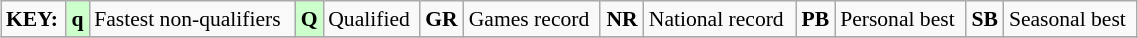<table class="wikitable" style="margin:0.5em auto; font-size:90%;position:relative;" width=60%>
<tr>
<td><strong>KEY:</strong></td>
<td bgcolor=ccffcc align=center><strong>q</strong></td>
<td>Fastest non-qualifiers</td>
<td bgcolor=ccffcc align=center><strong>Q</strong></td>
<td>Qualified</td>
<td align=center><strong>GR</strong></td>
<td>Games record</td>
<td align=center><strong>NR</strong></td>
<td>National record</td>
<td align=center><strong>PB</strong></td>
<td>Personal best</td>
<td align=center><strong>SB</strong></td>
<td>Seasonal best</td>
</tr>
<tr>
</tr>
</table>
